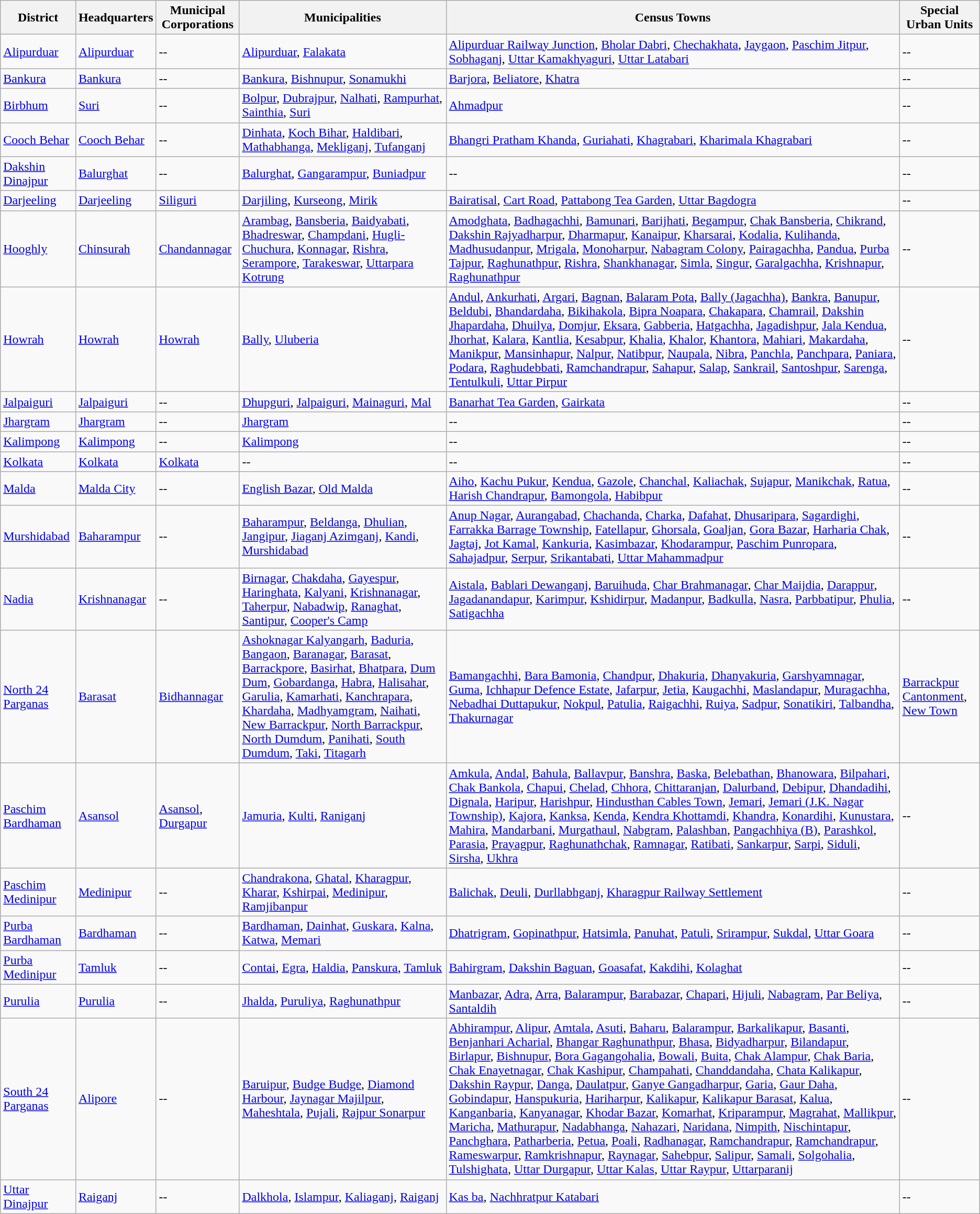<table class="wikitable sortable" style="text-align: left;">
<tr>
<th>District</th>
<th>Headquarters</th>
<th>Municipal Corporations</th>
<th>Municipalities</th>
<th>Census Towns</th>
<th>Special Urban Units</th>
</tr>
<tr>
<td><a href='#'>Alipurduar</a></td>
<td><a href='#'>Alipurduar</a></td>
<td>--</td>
<td><a href='#'>Alipurduar</a>, <a href='#'>Falakata</a></td>
<td><a href='#'>Alipurduar Railway Junction</a>, <a href='#'>Bholar Dabri</a>, <a href='#'>Chechakhata</a>, <a href='#'>Jaygaon</a>, <a href='#'>Paschim Jitpur</a>, <a href='#'>Sobhaganj</a>, <a href='#'>Uttar Kamakhyaguri</a>, <a href='#'>Uttar Latabari</a></td>
<td>--</td>
</tr>
<tr>
<td><a href='#'>Bankura</a></td>
<td><a href='#'>Bankura</a></td>
<td>--</td>
<td><a href='#'>Bankura</a>, <a href='#'>Bishnupur</a>, <a href='#'>Sonamukhi</a></td>
<td><a href='#'>Barjora</a>, <a href='#'>Beliatore</a>, <a href='#'>Khatra</a></td>
<td>--</td>
</tr>
<tr>
<td><a href='#'>Birbhum</a></td>
<td><a href='#'>Suri</a></td>
<td>--</td>
<td><a href='#'>Bolpur</a>, <a href='#'>Dubrajpur</a>, <a href='#'>Nalhati</a>, <a href='#'>Rampurhat</a>, <a href='#'>Sainthia</a>, <a href='#'>Suri</a></td>
<td><a href='#'>Ahmadpur</a></td>
<td>--</td>
</tr>
<tr>
<td><a href='#'>Cooch Behar</a></td>
<td><a href='#'>Cooch Behar</a></td>
<td>--</td>
<td><a href='#'>Dinhata</a>, <a href='#'>Koch Bihar</a>, <a href='#'>Haldibari</a>, <a href='#'>Mathabhanga</a>, <a href='#'>Mekliganj</a>, <a href='#'>Tufanganj</a></td>
<td><a href='#'>Bhangri Pratham Khanda</a>, <a href='#'>Guriahati</a>, <a href='#'>Khagrabari</a>, <a href='#'>Kharimala Khagrabari</a></td>
<td>--</td>
</tr>
<tr>
<td><a href='#'>Dakshin Dinajpur</a></td>
<td><a href='#'>Balurghat</a></td>
<td>--</td>
<td><a href='#'>Balurghat</a>, <a href='#'>Gangarampur</a>, <a href='#'>Buniadpur</a></td>
<td>--</td>
<td>--</td>
</tr>
<tr>
<td><a href='#'>Darjeeling</a></td>
<td><a href='#'>Darjeeling</a></td>
<td><a href='#'>Siliguri</a></td>
<td><a href='#'>Darjiling</a>, <a href='#'>Kurseong</a>, <a href='#'>Mirik</a></td>
<td><a href='#'>Bairatisal</a>, <a href='#'>Cart Road</a>, <a href='#'>Pattabong Tea Garden</a>, <a href='#'>Uttar Bagdogra</a></td>
<td>--</td>
</tr>
<tr>
<td><a href='#'>Hooghly</a></td>
<td><a href='#'>Chinsurah</a></td>
<td><a href='#'>Chandannagar</a></td>
<td><a href='#'>Arambag</a>, <a href='#'>Bansberia</a>, <a href='#'>Baidyabati</a>, <a href='#'>Bhadreswar</a>, <a href='#'>Champdani</a>, <a href='#'>Hugli-Chuchura</a>, <a href='#'>Konnagar</a>, <a href='#'>Rishra</a>, <a href='#'>Serampore</a>, <a href='#'>Tarakeswar</a>, <a href='#'>Uttarpara Kotrung</a></td>
<td><a href='#'>Amodghata</a>, <a href='#'>Badhagachhi</a>, <a href='#'>Bamunari</a>, <a href='#'>Barijhati</a>, <a href='#'>Begampur</a>, <a href='#'>Chak Bansberia</a>, <a href='#'>Chikrand</a>, <a href='#'>Dakshin Rajyadharpur</a>, <a href='#'>Dharmapur</a>, <a href='#'>Kanaipur</a>, <a href='#'>Kharsarai</a>, <a href='#'>Kodalia</a>, <a href='#'>Kulihanda</a>, <a href='#'>Madhusudanpur</a>, <a href='#'>Mrigala</a>, <a href='#'>Monoharpur</a>, <a href='#'>Nabagram Colony</a>, <a href='#'>Pairagachha</a>, <a href='#'>Pandua</a>, <a href='#'>Purba Tajpur</a>, <a href='#'>Raghunathpur</a>, <a href='#'>Rishra</a>, <a href='#'>Shankhanagar</a>, <a href='#'>Simla</a>, <a href='#'>Singur</a>, <a href='#'>Garalgachha</a>, <a href='#'>Krishnapur</a>, <a href='#'>Raghunathpur</a></td>
<td>--</td>
</tr>
<tr>
<td><a href='#'>Howrah</a></td>
<td><a href='#'>Howrah</a></td>
<td><a href='#'>Howrah</a></td>
<td><a href='#'>Bally</a>, <a href='#'>Uluberia</a></td>
<td><a href='#'>Andul</a>, <a href='#'>Ankurhati</a>, <a href='#'>Argari</a>, <a href='#'>Bagnan</a>, <a href='#'>Balaram Pota</a>, <a href='#'>Bally (Jagachha)</a>, <a href='#'>Bankra</a>, <a href='#'>Banupur</a>, <a href='#'>Beldubi</a>, <a href='#'>Bhandardaha</a>, <a href='#'>Bikihakola</a>, <a href='#'>Bipra Noapara</a>, <a href='#'>Chakapara</a>, <a href='#'>Chamrail</a>, <a href='#'>Dakshin Jhapardaha</a>, <a href='#'>Dhuilya</a>, <a href='#'>Domjur</a>, <a href='#'>Eksara</a>, <a href='#'>Gabberia</a>, <a href='#'>Hatgachha</a>, <a href='#'>Jagadishpur</a>, <a href='#'>Jala Kendua</a>, <a href='#'>Jhorhat</a>, <a href='#'>Kalara</a>, <a href='#'>Kantlia</a>, <a href='#'>Kesabpur</a>, <a href='#'>Khalia</a>, <a href='#'>Khalor</a>, <a href='#'>Khantora</a>, <a href='#'>Mahiari</a>, <a href='#'>Makardaha</a>, <a href='#'>Manikpur</a>, <a href='#'>Mansinhapur</a>, <a href='#'>Nalpur</a>, <a href='#'>Natibpur</a>, <a href='#'>Naupala</a>, <a href='#'>Nibra</a>, <a href='#'>Panchla</a>, <a href='#'>Panchpara</a>, <a href='#'>Paniara</a>, <a href='#'>Podara</a>, <a href='#'>Raghudebbati</a>, <a href='#'>Ramchandrapur</a>, <a href='#'>Sahapur</a>, <a href='#'>Salap</a>, <a href='#'>Sankrail</a>, <a href='#'>Santoshpur</a>, <a href='#'>Sarenga</a>, <a href='#'>Tentulkuli</a>, <a href='#'>Uttar Pirpur</a></td>
<td>--</td>
</tr>
<tr>
<td><a href='#'>Jalpaiguri</a></td>
<td><a href='#'>Jalpaiguri</a></td>
<td>--</td>
<td><a href='#'>Dhupguri</a>, <a href='#'>Jalpaiguri</a>, <a href='#'>Mainaguri</a>, <a href='#'>Mal</a></td>
<td><a href='#'>Banarhat Tea Garden</a>, <a href='#'>Gairkata</a></td>
<td>--</td>
</tr>
<tr>
<td><a href='#'>Jhargram</a></td>
<td><a href='#'>Jhargram</a></td>
<td>--</td>
<td><a href='#'>Jhargram</a></td>
<td>--</td>
<td>--</td>
</tr>
<tr>
<td><a href='#'>Kalimpong</a></td>
<td><a href='#'>Kalimpong</a></td>
<td>--</td>
<td><a href='#'>Kalimpong</a></td>
<td>--</td>
<td>--</td>
</tr>
<tr>
<td><a href='#'>Kolkata</a></td>
<td><a href='#'>Kolkata</a></td>
<td><a href='#'>Kolkata</a></td>
<td>--</td>
<td>--</td>
<td>--</td>
</tr>
<tr>
<td><a href='#'>Malda</a></td>
<td><a href='#'>Malda City</a></td>
<td>--</td>
<td><a href='#'>English Bazar</a>, <a href='#'>Old Malda</a></td>
<td><a href='#'>Aiho</a>, <a href='#'>Kachu Pukur</a>, <a href='#'>Kendua</a>, <a href='#'>Gazole</a>, <a href='#'>Chanchal</a>, <a href='#'>Kaliachak</a>, <a href='#'>Sujapur</a>, <a href='#'>Manikchak</a>, <a href='#'>Ratua</a>, <a href='#'>Harish Chandrapur</a>, <a href='#'>Bamongola</a>, <a href='#'>Habibpur</a></td>
<td>--</td>
</tr>
<tr>
<td><a href='#'>Murshidabad</a></td>
<td><a href='#'>Baharampur</a></td>
<td>--</td>
<td><a href='#'>Baharampur</a>, <a href='#'>Beldanga</a>, <a href='#'>Dhulian</a>, <a href='#'>Jangipur</a>, <a href='#'>Jiaganj Azimganj</a>, <a href='#'>Kandi</a>, <a href='#'>Murshidabad</a></td>
<td><a href='#'>Anup Nagar</a>, <a href='#'>Aurangabad</a>, <a href='#'>Chachanda</a>, <a href='#'>Charka</a>, <a href='#'>Dafahat</a>, <a href='#'>Dhusaripara</a>, <a href='#'>Sagardighi</a>, <a href='#'>Farrakka Barrage Township</a>, <a href='#'>Fatellapur</a>, <a href='#'>Ghorsala</a>, <a href='#'>Goaljan</a>, <a href='#'>Gora Bazar</a>, <a href='#'>Harharia Chak</a>, <a href='#'>Jagtaj</a>, <a href='#'>Jot Kamal</a>, <a href='#'>Kankuria</a>, <a href='#'>Kasimbazar</a>, <a href='#'>Khodarampur</a>, <a href='#'>Paschim Punropara</a>, <a href='#'>Sahajadpur</a>, <a href='#'>Serpur</a>, <a href='#'>Srikantabati</a>, <a href='#'>Uttar Mahammadpur</a></td>
<td>--</td>
</tr>
<tr>
<td><a href='#'>Nadia</a></td>
<td><a href='#'>Krishnanagar</a></td>
<td>--</td>
<td><a href='#'>Birnagar</a>, <a href='#'>Chakdaha</a>, <a href='#'>Gayespur</a>, <a href='#'>Haringhata</a>, <a href='#'>Kalyani</a>, <a href='#'>Krishnanagar</a>, <a href='#'>Taherpur</a>, <a href='#'>Nabadwip</a>, <a href='#'>Ranaghat</a>, <a href='#'>Santipur</a>, <a href='#'>Cooper's Camp</a></td>
<td><a href='#'>Aistala</a>, <a href='#'>Bablari Dewanganj</a>, <a href='#'>Baruihuda</a>, <a href='#'>Char Brahmanagar</a>, <a href='#'>Char Maijdia</a>, <a href='#'>Darappur</a>, <a href='#'>Jagadanandapur</a>, <a href='#'>Karimpur</a>, <a href='#'>Kshidirpur</a>, <a href='#'>Madanpur</a>, <a href='#'>Badkulla</a>, <a href='#'>Nasra</a>, <a href='#'>Parbbatipur</a>, <a href='#'>Phulia</a>, <a href='#'>Satigachha</a></td>
<td>--</td>
</tr>
<tr>
<td><a href='#'>North 24 Parganas</a></td>
<td><a href='#'>Barasat</a></td>
<td><a href='#'>Bidhannagar</a></td>
<td><a href='#'>Ashoknagar Kalyangarh</a>, <a href='#'>Baduria</a>, <a href='#'>Bangaon</a>, <a href='#'>Baranagar</a>, <a href='#'>Barasat</a>, <a href='#'>Barrackpore</a>, <a href='#'>Basirhat</a>, <a href='#'>Bhatpara</a>, <a href='#'>Dum Dum</a>, <a href='#'>Gobardanga</a>, <a href='#'>Habra</a>, <a href='#'>Halisahar</a>, <a href='#'>Garulia</a>, <a href='#'>Kamarhati</a>, <a href='#'>Kanchrapara</a>, <a href='#'>Khardaha</a>, <a href='#'>Madhyamgram</a>, <a href='#'>Naihati</a>, <a href='#'>New Barrackpur</a>, <a href='#'>North Barrackpur</a>, <a href='#'>North Dumdum</a>, <a href='#'>Panihati</a>, <a href='#'>South Dumdum</a>, <a href='#'>Taki</a>, <a href='#'>Titagarh</a></td>
<td><a href='#'>Bamangachhi</a>, <a href='#'>Bara Bamonia</a>, <a href='#'>Chandpur</a>, <a href='#'>Dhakuria</a>, <a href='#'>Dhanyakuria</a>, <a href='#'>Garshyamnagar</a>, <a href='#'>Guma</a>, <a href='#'>Ichhapur Defence Estate</a>, <a href='#'>Jafarpur</a>, <a href='#'>Jetia</a>, <a href='#'>Kaugachhi</a>, <a href='#'>Maslandapur</a>, <a href='#'>Muragachha</a>, <a href='#'>Nebadhai Duttapukur</a>, <a href='#'>Nokpul</a>, <a href='#'>Patulia</a>, <a href='#'>Raigachhi</a>, <a href='#'>Ruiya</a>, <a href='#'>Sadpur</a>, <a href='#'>Sonatikiri</a>, <a href='#'>Talbandha</a>, <a href='#'>Thakurnagar</a></td>
<td><a href='#'>Barrackpur Cantonment</a>, <a href='#'>New Town</a></td>
</tr>
<tr>
<td><a href='#'>Paschim Bardhaman</a></td>
<td><a href='#'>Asansol</a></td>
<td><a href='#'>Asansol</a>, <a href='#'>Durgapur</a></td>
<td><a href='#'>Jamuria</a>, <a href='#'>Kulti</a>, <a href='#'>Raniganj</a></td>
<td><a href='#'>Amkula</a>, <a href='#'>Andal</a>, <a href='#'>Bahula</a>, <a href='#'>Ballavpur</a>, <a href='#'>Banshra</a>, <a href='#'>Baska</a>, <a href='#'>Belebathan</a>, <a href='#'>Bhanowara</a>, <a href='#'>Bilpahari</a>, <a href='#'>Chak Bankola</a>, <a href='#'>Chapui</a>, <a href='#'>Chelad</a>, <a href='#'>Chhora</a>, <a href='#'>Chittaranjan</a>, <a href='#'>Dalurband</a>, <a href='#'>Debipur</a>, <a href='#'>Dhandadihi</a>, <a href='#'>Dignala</a>, <a href='#'>Haripur</a>, <a href='#'>Harishpur</a>, <a href='#'>Hindusthan Cables Town</a>, <a href='#'>Jemari</a>, <a href='#'>Jemari (J.K. Nagar Township)</a>, <a href='#'>Kajora</a>, <a href='#'>Kanksa</a>, <a href='#'>Kenda</a>, <a href='#'>Kendra Khottamdi</a>, <a href='#'>Khandra</a>, <a href='#'>Konardihi</a>, <a href='#'>Kunustara</a>, <a href='#'>Mahira</a>, <a href='#'>Mandarbani</a>, <a href='#'>Murgathaul</a>, <a href='#'>Nabgram</a>, <a href='#'>Palashban</a>, <a href='#'>Pangachhiya (B)</a>, <a href='#'>Parashkol</a>, <a href='#'>Parasia</a>, <a href='#'>Prayagpur</a>, <a href='#'>Raghunathchak</a>, <a href='#'>Ramnagar</a>, <a href='#'>Ratibati</a>, <a href='#'>Sankarpur</a>, <a href='#'>Sarpi</a>, <a href='#'>Siduli</a>, <a href='#'>Sirsha</a>, <a href='#'>Ukhra</a></td>
<td>--</td>
</tr>
<tr>
<td><a href='#'>Paschim Medinipur</a></td>
<td><a href='#'>Medinipur</a></td>
<td>--</td>
<td><a href='#'>Chandrakona</a>, <a href='#'>Ghatal</a>, <a href='#'>Kharagpur</a>, <a href='#'>Kharar</a>, <a href='#'>Kshirpai</a>, <a href='#'>Medinipur</a>, <a href='#'>Ramjibanpur</a></td>
<td><a href='#'>Balichak</a>, <a href='#'>Deuli</a>, <a href='#'>Durllabhganj</a>, <a href='#'>Kharagpur Railway Settlement</a></td>
<td>--</td>
</tr>
<tr>
<td><a href='#'>Purba Bardhaman</a></td>
<td><a href='#'>Bardhaman</a></td>
<td>--</td>
<td><a href='#'>Bardhaman</a>, <a href='#'>Dainhat</a>, <a href='#'>Guskara</a>, <a href='#'>Kalna</a>, <a href='#'>Katwa</a>, <a href='#'>Memari</a></td>
<td><a href='#'>Dhatrigram</a>, <a href='#'>Gopinathpur</a>, <a href='#'>Hatsimla</a>, <a href='#'>Panuhat</a>, <a href='#'>Patuli</a>, <a href='#'>Srirampur</a>, <a href='#'>Sukdal</a>, <a href='#'>Uttar Goara</a></td>
<td>--</td>
</tr>
<tr>
<td><a href='#'>Purba Medinipur</a></td>
<td><a href='#'>Tamluk</a></td>
<td>--</td>
<td><a href='#'>Contai</a>, <a href='#'>Egra</a>, <a href='#'>Haldia</a>, <a href='#'>Panskura</a>, <a href='#'>Tamluk</a></td>
<td><a href='#'>Bahirgram</a>, <a href='#'>Dakshin Baguan</a>, <a href='#'>Goasafat</a>, <a href='#'>Kakdihi</a>, <a href='#'>Kolaghat</a></td>
<td>--</td>
</tr>
<tr>
<td><a href='#'>Purulia</a></td>
<td><a href='#'>Purulia</a></td>
<td>--</td>
<td><a href='#'>Jhalda</a>, <a href='#'>Puruliya</a>, <a href='#'>Raghunathpur</a></td>
<td><a href='#'>Manbazar</a>, <a href='#'>Adra</a>, <a href='#'>Arra</a>, <a href='#'>Balarampur</a>, <a href='#'>Barabazar</a>, <a href='#'>Chapari</a>, <a href='#'>Hijuli</a>, <a href='#'>Nabagram</a>, <a href='#'>Par Beliya</a>, <a href='#'>Santaldih</a></td>
<td>--</td>
</tr>
<tr>
<td><a href='#'>South 24 Parganas</a></td>
<td><a href='#'>Alipore</a></td>
<td>--</td>
<td><a href='#'>Baruipur</a>, <a href='#'>Budge Budge</a>, <a href='#'>Diamond Harbour</a>, <a href='#'>Jaynagar Majilpur</a>, <a href='#'>Maheshtala</a>, <a href='#'>Pujali</a>, <a href='#'>Rajpur Sonarpur</a></td>
<td><a href='#'>Abhirampur</a>, <a href='#'>Alipur</a>, <a href='#'>Amtala</a>, <a href='#'>Asuti</a>, <a href='#'>Baharu</a>, <a href='#'>Balarampur</a>, <a href='#'>Barkalikapur</a>, <a href='#'>Basanti</a>, <a href='#'>Benjanhari Acharial</a>, <a href='#'>Bhangar Raghunathpur</a>, <a href='#'>Bhasa</a>, <a href='#'>Bidyadharpur</a>, <a href='#'>Bilandapur</a>, <a href='#'>Birlapur</a>, <a href='#'>Bishnupur</a>, <a href='#'>Bora Gagangohalia</a>, <a href='#'>Bowali</a>, <a href='#'>Buita</a>, <a href='#'>Chak Alampur</a>, <a href='#'>Chak Baria</a>, <a href='#'>Chak Enayetnagar</a>, <a href='#'>Chak Kashipur</a>, <a href='#'>Champahati</a>, <a href='#'>Chanddandaha</a>, <a href='#'>Chata Kalikapur</a>, <a href='#'>Dakshin Raypur</a>, <a href='#'>Danga</a>, <a href='#'>Daulatpur</a>, <a href='#'>Ganye Gangadharpur</a>, <a href='#'>Garia</a>, <a href='#'>Gaur Daha</a>, <a href='#'>Gobindapur</a>, <a href='#'>Hanspukuria</a>, <a href='#'>Hariharpur</a>, <a href='#'>Kalikapur</a>, <a href='#'>Kalikapur Barasat</a>, <a href='#'>Kalua</a>, <a href='#'>Kanganbaria</a>, <a href='#'>Kanyanagar</a>, <a href='#'>Khodar Bazar</a>, <a href='#'>Komarhat</a>, <a href='#'>Kriparampur</a>, <a href='#'>Magrahat</a>, <a href='#'>Mallikpur</a>, <a href='#'>Maricha</a>, <a href='#'>Mathurapur</a>, <a href='#'>Nadabhanga</a>, <a href='#'>Nahazari</a>, <a href='#'>Naridana</a>, <a href='#'>Nimpith</a>, <a href='#'>Nischintapur</a>, <a href='#'>Panchghara</a>, <a href='#'>Patharberia</a>, <a href='#'>Petua</a>, <a href='#'>Poali</a>, <a href='#'>Radhanagar</a>, <a href='#'>Ramchandrapur</a>, <a href='#'>Ramchandrapur</a>, <a href='#'>Rameswarpur</a>, <a href='#'>Ramkrishnapur</a>, <a href='#'>Raynagar</a>, <a href='#'>Sahebpur</a>, <a href='#'>Salipur</a>, <a href='#'>Samali</a>, <a href='#'>Solgohalia</a>, <a href='#'>Tulshighata</a>, <a href='#'>Uttar Durgapur</a>, <a href='#'>Uttar Kalas</a>, <a href='#'>Uttar Raypur</a>, <a href='#'>Uttarparanij</a></td>
<td>--</td>
</tr>
<tr>
<td><a href='#'>Uttar Dinajpur</a></td>
<td><a href='#'>Raiganj</a></td>
<td>--</td>
<td><a href='#'>Dalkhola</a>, <a href='#'>Islampur</a>, <a href='#'>Kaliaganj</a>, <a href='#'>Raiganj</a></td>
<td><a href='#'>Kas
ba</a>, <a href='#'>Nachhratpur Katabari</a></td>
<td>--</td>
</tr>
</table>
